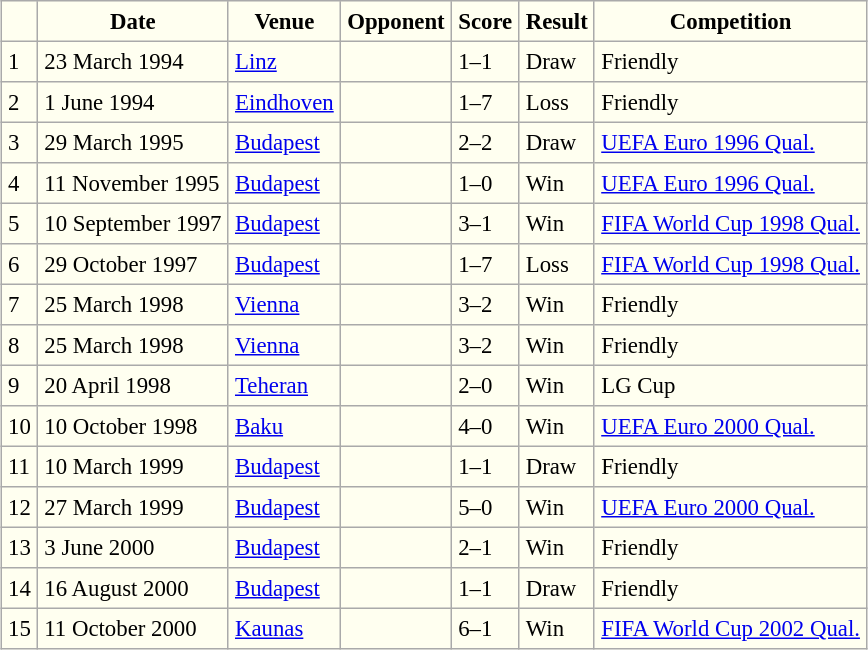<table border=1 align=center cellpadding=4 cellspacing=2 style="background: ivory; font-size: 95%; border: 1px #aaaaaa solid; border-collapse: collapse; clear:center">
<tr>
<th></th>
<th>Date</th>
<th>Venue</th>
<th>Opponent</th>
<th>Score</th>
<th>Result</th>
<th>Competition</th>
</tr>
<tr>
<td>1</td>
<td>23 March 1994</td>
<td><a href='#'>Linz</a></td>
<td></td>
<td>1–1</td>
<td>Draw</td>
<td>Friendly</td>
</tr>
<tr>
<td>2</td>
<td>1 June 1994</td>
<td><a href='#'>Eindhoven</a></td>
<td></td>
<td>1–7</td>
<td>Loss</td>
<td>Friendly</td>
</tr>
<tr>
<td>3</td>
<td>29 March 1995</td>
<td><a href='#'>Budapest</a></td>
<td></td>
<td>2–2</td>
<td>Draw</td>
<td><a href='#'>UEFA Euro 1996 Qual.</a></td>
</tr>
<tr>
<td>4</td>
<td>11 November 1995</td>
<td><a href='#'>Budapest</a></td>
<td></td>
<td>1–0</td>
<td>Win</td>
<td><a href='#'>UEFA Euro 1996 Qual.</a></td>
</tr>
<tr>
<td>5</td>
<td>10 September 1997</td>
<td><a href='#'>Budapest</a></td>
<td></td>
<td>3–1</td>
<td>Win</td>
<td><a href='#'>FIFA World Cup 1998 Qual.</a></td>
</tr>
<tr>
<td>6</td>
<td>29 October 1997</td>
<td><a href='#'>Budapest</a></td>
<td></td>
<td>1–7</td>
<td>Loss</td>
<td><a href='#'>FIFA World Cup 1998 Qual.</a></td>
</tr>
<tr>
<td>7</td>
<td>25 March 1998</td>
<td><a href='#'>Vienna</a></td>
<td></td>
<td>3–2</td>
<td>Win</td>
<td>Friendly</td>
</tr>
<tr>
<td>8</td>
<td>25 March 1998</td>
<td><a href='#'>Vienna</a></td>
<td></td>
<td>3–2</td>
<td>Win</td>
<td>Friendly</td>
</tr>
<tr>
<td>9</td>
<td>20 April 1998</td>
<td><a href='#'>Teheran</a></td>
<td></td>
<td>2–0</td>
<td>Win</td>
<td>LG Cup</td>
</tr>
<tr>
<td>10</td>
<td>10 October 1998</td>
<td><a href='#'>Baku</a></td>
<td></td>
<td>4–0</td>
<td>Win</td>
<td><a href='#'>UEFA Euro 2000 Qual.</a></td>
</tr>
<tr>
<td>11</td>
<td>10 March 1999</td>
<td><a href='#'>Budapest</a></td>
<td></td>
<td>1–1</td>
<td>Draw</td>
<td>Friendly</td>
</tr>
<tr>
<td>12</td>
<td>27 March 1999</td>
<td><a href='#'>Budapest</a></td>
<td></td>
<td>5–0</td>
<td>Win</td>
<td><a href='#'>UEFA Euro 2000 Qual.</a></td>
</tr>
<tr>
<td>13</td>
<td>3 June 2000</td>
<td><a href='#'>Budapest</a></td>
<td></td>
<td>2–1</td>
<td>Win</td>
<td>Friendly</td>
</tr>
<tr>
<td>14</td>
<td>16 August 2000</td>
<td><a href='#'>Budapest</a></td>
<td></td>
<td>1–1</td>
<td>Draw</td>
<td>Friendly</td>
</tr>
<tr>
<td>15</td>
<td>11 October 2000</td>
<td><a href='#'>Kaunas</a></td>
<td></td>
<td>6–1</td>
<td>Win</td>
<td><a href='#'>FIFA World Cup 2002 Qual.</a></td>
</tr>
</table>
